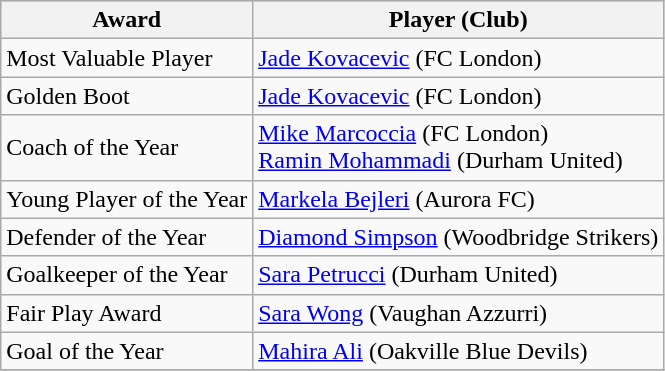<table class="wikitable">
<tr style="background:#cccccc;">
<th>Award</th>
<th>Player (Club)</th>
</tr>
<tr>
<td>Most Valuable Player</td>
<td><a href='#'>Jade Kovacevic</a> (FC London)</td>
</tr>
<tr>
<td>Golden Boot</td>
<td><a href='#'>Jade Kovacevic</a> (FC London)</td>
</tr>
<tr>
<td>Coach of the Year</td>
<td><a href='#'>Mike Marcoccia</a> (FC London)<br><a href='#'>Ramin Mohammadi</a> (Durham United)</td>
</tr>
<tr>
<td>Young Player of the Year</td>
<td><a href='#'>Markela Bejleri</a> (Aurora FC)</td>
</tr>
<tr>
<td>Defender of the Year</td>
<td><a href='#'>Diamond Simpson</a> (Woodbridge Strikers)</td>
</tr>
<tr>
<td>Goalkeeper of the Year</td>
<td><a href='#'>Sara Petrucci</a> (Durham United)</td>
</tr>
<tr>
<td>Fair Play Award</td>
<td><a href='#'>Sara Wong</a> (Vaughan Azzurri)</td>
</tr>
<tr>
<td>Goal of the Year</td>
<td><a href='#'>Mahira Ali</a> (Oakville Blue Devils)</td>
</tr>
<tr>
</tr>
</table>
